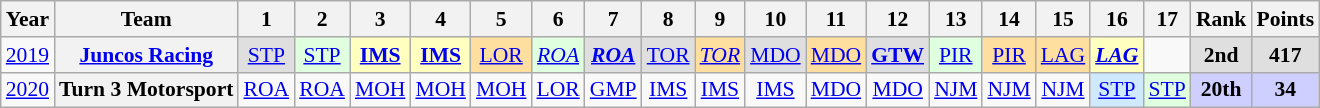<table class="wikitable" style="text-align:center; font-size:90%">
<tr>
<th>Year</th>
<th>Team</th>
<th>1</th>
<th>2</th>
<th>3</th>
<th>4</th>
<th>5</th>
<th>6</th>
<th>7</th>
<th>8</th>
<th>9</th>
<th>10</th>
<th>11</th>
<th>12</th>
<th>13</th>
<th>14</th>
<th>15</th>
<th>16</th>
<th>17</th>
<th>Rank</th>
<th>Points</th>
</tr>
<tr>
<td><a href='#'>2019</a></td>
<th><a href='#'>Juncos Racing</a></th>
<td style="background:#DFDFDF;"><a href='#'>STP</a><br></td>
<td style="background:#DFFFDF;"><a href='#'>STP</a><br></td>
<td style="background:#FFFFBF;"><strong><a href='#'>IMS</a></strong><br></td>
<td style="background:#FFFFBF;"><strong><a href='#'>IMS</a></strong><br></td>
<td style="background:#FFDF9F;"><a href='#'>LOR</a><br></td>
<td style="background:#DFFFDF;"><em><a href='#'>ROA</a></em><br></td>
<td style="background:#DFDFDF;"><strong><em><a href='#'>ROA</a></em></strong><br></td>
<td style="background:#DFDFDF;"><a href='#'>TOR</a><br></td>
<td style="background:#FFDF9F;"><em><a href='#'>TOR</a></em><br></td>
<td style="background:#DFDFDF;"><a href='#'>MDO</a><br></td>
<td style="background:#FFDF9F;"><a href='#'>MDO</a><br></td>
<td style="background:#DFDFDF;"><strong><a href='#'>GTW</a></strong><br></td>
<td style="background:#DFFFDF;"><a href='#'>PIR</a><br></td>
<td style="background:#FFDF9F;"><a href='#'>PIR</a><br></td>
<td style="background:#FFDF9F;"><a href='#'>LAG</a><br></td>
<td style="background:#FFFFBF;"><strong><em><a href='#'>LAG</a></em></strong><br></td>
<td></td>
<th style="background:#DFDFDF;">2nd</th>
<th style="background:#DFDFDF;">417</th>
</tr>
<tr>
<td><a href='#'>2020</a></td>
<th>Turn 3 Motorsport</th>
<td><a href='#'>ROA</a></td>
<td><a href='#'>ROA</a></td>
<td><a href='#'>MOH</a></td>
<td><a href='#'>MOH</a></td>
<td><a href='#'>MOH</a></td>
<td><a href='#'>LOR</a></td>
<td><a href='#'>GMP</a></td>
<td><a href='#'>IMS</a></td>
<td><a href='#'>IMS</a></td>
<td><a href='#'>IMS</a></td>
<td><a href='#'>MDO</a></td>
<td><a href='#'>MDO</a></td>
<td><a href='#'>NJM</a></td>
<td><a href='#'>NJM</a></td>
<td><a href='#'>NJM</a></td>
<td style="background:#CFEAFF;"><a href='#'>STP</a><br></td>
<td style="background:#DFFFDF;"><a href='#'>STP</a><br></td>
<th style="background:#CFCFFF;">20th</th>
<th style="background:#CFCFFF;">34</th>
</tr>
</table>
